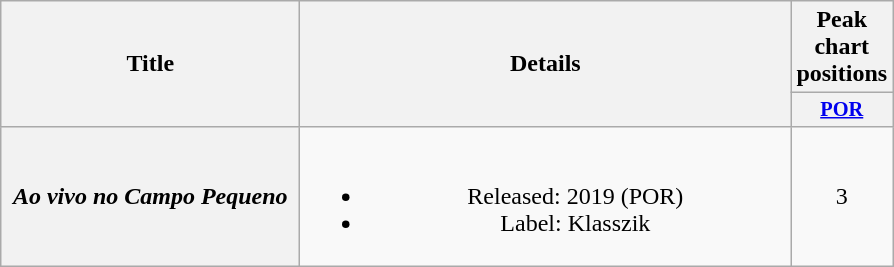<table class="wikitable plainrowheaders" style="text-align:center;">
<tr>
<th rowspan="2" scope="col" style="width:12em;">Title</th>
<th rowspan="2" scope="col" style="width:20em;">Details</th>
<th colspan="1" scope="col">Peak chart positions</th>
</tr>
<tr>
<th scope="col" style="width:3em;font-size:85%;"><a href='#'>POR</a><br></th>
</tr>
<tr>
<th scope="row"><em>Ao vivo no Campo Pequeno</em></th>
<td><br><ul><li>Released: 2019 <span>(POR)</span></li><li>Label: Klasszik</li></ul></td>
<td>3</td>
</tr>
</table>
